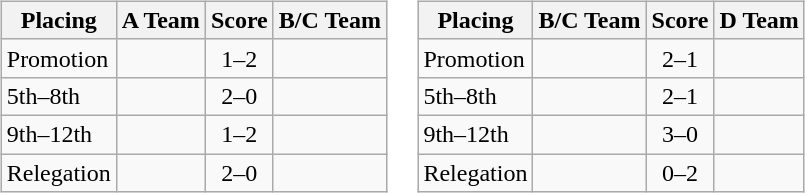<table>
<tr valign=top>
<td><br><table class=wikitable style="border:1px solid #AAAAAA;">
<tr>
<th>Placing</th>
<th>A Team</th>
<th>Score</th>
<th>B/C Team</th>
</tr>
<tr>
<td>Promotion</td>
<td></td>
<td align="center">1–2</td>
<td><strong></strong></td>
</tr>
<tr>
<td>5th–8th</td>
<td></td>
<td align="center">2–0</td>
<td></td>
</tr>
<tr>
<td>9th–12th</td>
<td></td>
<td align="center">1–2</td>
<td></td>
</tr>
<tr>
<td>Relegation</td>
<td></td>
<td align="center">2–0</td>
<td><em></em></td>
</tr>
</table>
</td>
<td><br><table class=wikitable style="border:1px solid #AAAAAA;">
<tr>
<th>Placing</th>
<th>B/C Team</th>
<th>Score</th>
<th>D Team</th>
</tr>
<tr>
<td>Promotion</td>
<td><strong></strong></td>
<td align="center">2–1</td>
<td></td>
</tr>
<tr>
<td>5th–8th</td>
<td></td>
<td align="center">2–1</td>
<td></td>
</tr>
<tr>
<td>9th–12th</td>
<td></td>
<td align="center">3–0</td>
<td></td>
</tr>
<tr>
<td>Relegation</td>
<td><em></em></td>
<td align="center">0–2</td>
<td></td>
</tr>
</table>
</td>
</tr>
</table>
